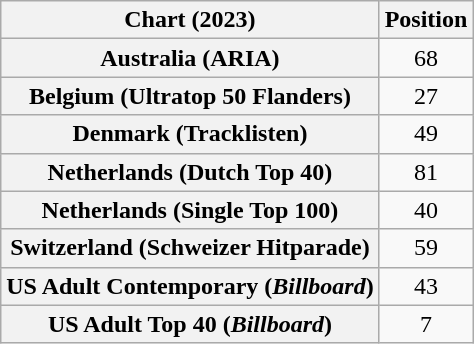<table class="wikitable sortable plainrowheaders" style="text-align:center">
<tr>
<th scope="col">Chart (2023)</th>
<th scope="col">Position</th>
</tr>
<tr>
<th scope="row">Australia (ARIA)</th>
<td>68</td>
</tr>
<tr>
<th scope="row">Belgium (Ultratop 50 Flanders)</th>
<td>27</td>
</tr>
<tr>
<th scope="row">Denmark (Tracklisten)</th>
<td>49</td>
</tr>
<tr>
<th scope="row">Netherlands (Dutch Top 40)</th>
<td>81</td>
</tr>
<tr>
<th scope="row">Netherlands (Single Top 100)</th>
<td>40</td>
</tr>
<tr>
<th scope="row">Switzerland (Schweizer Hitparade)</th>
<td>59</td>
</tr>
<tr>
<th scope="row">US Adult Contemporary (<em>Billboard</em>)</th>
<td>43</td>
</tr>
<tr>
<th scope="row">US Adult Top 40 (<em>Billboard</em>)</th>
<td>7</td>
</tr>
</table>
